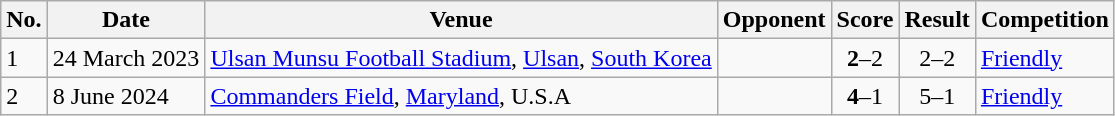<table class="wikitable">
<tr>
<th>No.</th>
<th>Date</th>
<th>Venue</th>
<th>Opponent</th>
<th>Score</th>
<th>Result</th>
<th>Competition</th>
</tr>
<tr>
<td>1</td>
<td>24 March 2023</td>
<td><a href='#'>Ulsan Munsu Football Stadium</a>, <a href='#'>Ulsan</a>, <a href='#'>South Korea</a></td>
<td></td>
<td align=center><strong>2</strong>–2</td>
<td align=center>2–2</td>
<td><a href='#'>Friendly</a></td>
</tr>
<tr>
<td>2</td>
<td>8 June 2024</td>
<td><a href='#'>Commanders Field</a>, <a href='#'>Maryland</a>, U.S.A</td>
<td></td>
<td align="center"><strong>4</strong>–1</td>
<td align="center">5–1</td>
<td><a href='#'>Friendly</a></td>
</tr>
</table>
